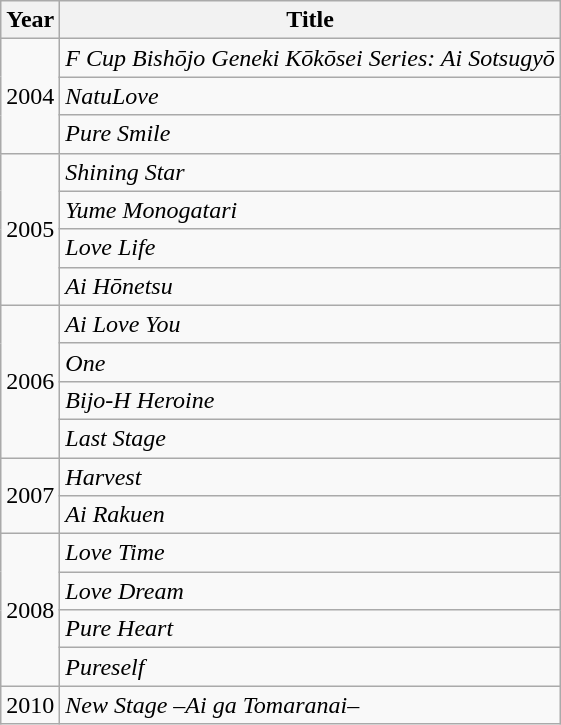<table class="wikitable">
<tr>
<th>Year</th>
<th>Title</th>
</tr>
<tr>
<td rowspan="3">2004</td>
<td><em>F Cup Bishōjo Geneki Kōkōsei Series: Ai Sotsugyō</em></td>
</tr>
<tr>
<td><em>NatuLove</em></td>
</tr>
<tr>
<td><em>Pure Smile</em></td>
</tr>
<tr>
<td rowspan="4">2005</td>
<td><em>Shining Star</em></td>
</tr>
<tr>
<td><em>Yume Monogatari</em></td>
</tr>
<tr>
<td><em>Love Life</em></td>
</tr>
<tr>
<td><em>Ai Hōnetsu</em></td>
</tr>
<tr>
<td rowspan="4">2006</td>
<td><em>Ai Love You</em></td>
</tr>
<tr>
<td><em>One</em></td>
</tr>
<tr>
<td><em>Bijo-H Heroine</em></td>
</tr>
<tr>
<td><em>Last Stage</em></td>
</tr>
<tr>
<td rowspan="2">2007</td>
<td><em>Harvest</em></td>
</tr>
<tr>
<td><em>Ai Rakuen</em></td>
</tr>
<tr>
<td rowspan="4">2008</td>
<td><em>Love Time</em></td>
</tr>
<tr>
<td><em>Love Dream</em></td>
</tr>
<tr>
<td><em>Pure Heart</em></td>
</tr>
<tr>
<td><em>Pureself</em></td>
</tr>
<tr>
<td>2010</td>
<td><em>New Stage –Ai ga Tomaranai–</em></td>
</tr>
</table>
